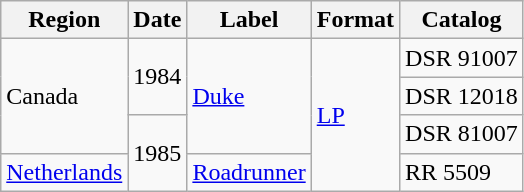<table class="wikitable">
<tr>
<th>Region</th>
<th>Date</th>
<th>Label</th>
<th>Format</th>
<th>Catalog</th>
</tr>
<tr>
<td rowspan="3">Canada</td>
<td rowspan="2">1984</td>
<td rowspan="3"><a href='#'>Duke</a></td>
<td rowspan="4"><a href='#'>LP</a></td>
<td>DSR 91007</td>
</tr>
<tr>
<td>DSR 12018</td>
</tr>
<tr>
<td rowspan="2">1985</td>
<td>DSR 81007</td>
</tr>
<tr>
<td><a href='#'>Netherlands</a></td>
<td><a href='#'>Roadrunner</a></td>
<td>RR 5509</td>
</tr>
</table>
